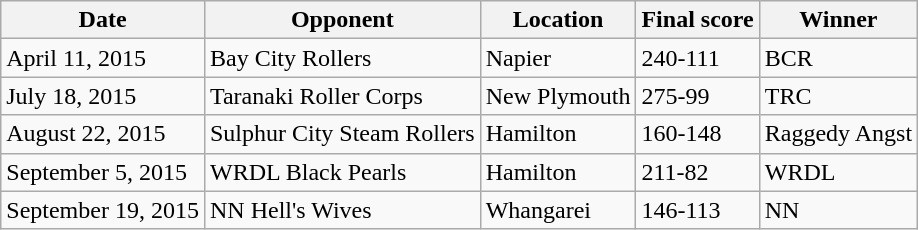<table class="wikitable">
<tr>
<th>Date</th>
<th>Opponent</th>
<th>Location</th>
<th>Final score</th>
<th>Winner</th>
</tr>
<tr>
<td>April 11, 2015</td>
<td>Bay City Rollers</td>
<td>Napier</td>
<td>240-111</td>
<td>BCR</td>
</tr>
<tr>
<td>July 18, 2015</td>
<td>Taranaki Roller Corps</td>
<td>New Plymouth</td>
<td>275-99</td>
<td>TRC</td>
</tr>
<tr>
<td>August 22, 2015</td>
<td>Sulphur City Steam Rollers</td>
<td>Hamilton</td>
<td>160-148</td>
<td>Raggedy Angst</td>
</tr>
<tr>
<td>September 5, 2015</td>
<td>WRDL Black Pearls</td>
<td>Hamilton</td>
<td>211-82</td>
<td>WRDL</td>
</tr>
<tr>
<td>September 19, 2015</td>
<td>NN Hell's Wives</td>
<td>Whangarei</td>
<td>146-113</td>
<td>NN</td>
</tr>
</table>
